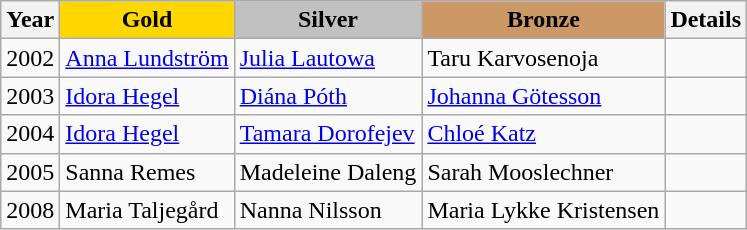<table class="wikitable">
<tr>
<th>Year</th>
<td bgcolor="gold" align="center"><strong>Gold</strong></td>
<td bgcolor="silver" align="center"><strong>Silver</strong></td>
<td bgcolor="cc9966" align="center"><strong>Bronze</strong></td>
<th>Details</th>
</tr>
<tr>
<td>2002</td>
<td> <a href='#'>Anna Lundström</a></td>
<td> <a href='#'>Julia Lautowa</a></td>
<td> Taru Karvosenoja</td>
<td></td>
</tr>
<tr>
<td>2003</td>
<td> <a href='#'>Idora Hegel</a></td>
<td> <a href='#'>Diána Póth</a></td>
<td> <a href='#'>Johanna Götesson</a></td>
<td></td>
</tr>
<tr>
<td>2004</td>
<td> <a href='#'>Idora Hegel</a></td>
<td> <a href='#'>Tamara Dorofejev</a></td>
<td> <a href='#'>Chloé Katz</a></td>
<td></td>
</tr>
<tr>
<td>2005</td>
<td> Sanna Remes</td>
<td> Madeleine Daleng</td>
<td> Sarah Mooslechner</td>
<td></td>
</tr>
<tr>
<td>2008</td>
<td> Maria Taljegård</td>
<td> Nanna Nilsson</td>
<td> Maria Lykke Kristensen</td>
<td></td>
</tr>
</table>
